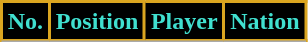<table class="wikitable sortable">
<tr>
<th style="background:#000000; color:#40E0D0; border:2px solid #DAA520;" scope="col">No.</th>
<th style="background:#000000; color:#40E0D0; border:2px solid #DAA520;" scope="col">Position</th>
<th style="background:#000000; color:#40E0D0; border:2px solid #DAA520;" scope="col">Player</th>
<th style="background:#000000; color:#40E0D0; border:2px solid #DAA520;" scope="col">Nation</th>
</tr>
<tr>
</tr>
</table>
